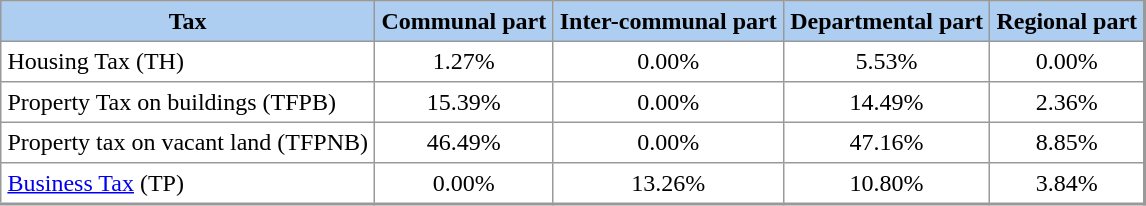<table align="center" rules="all" cellspacing="0" cellpadding="4" style="border: 1px solid #999; border-right: 2px solid #999; border-bottom:2px solid #999; background: #FFFFFF">
<tr style="background: #adcdf1">
<th>Tax</th>
<th>Communal part</th>
<th>Inter-communal part</th>
<th>Departmental part</th>
<th>Regional part</th>
</tr>
<tr>
<td>Housing Tax (TH)</td>
<td align=center>1.27%</td>
<td align=center>0.00%</td>
<td align=center>5.53%</td>
<td align=center>0.00%</td>
</tr>
<tr>
<td>Property Tax on buildings (TFPB)</td>
<td align=center>15.39%</td>
<td align=center>0.00%</td>
<td align=center>14.49%</td>
<td align=center>2.36%</td>
</tr>
<tr>
<td>Property tax on vacant land (TFPNB)</td>
<td align=center>46.49%</td>
<td align=center>0.00%</td>
<td align=center>47.16%</td>
<td align=center>8.85%</td>
</tr>
<tr>
<td><a href='#'>Business Tax</a> (TP)</td>
<td align=center>0.00%</td>
<td align=center>13.26%</td>
<td align=center>10.80%</td>
<td align=center>3.84%</td>
</tr>
</table>
